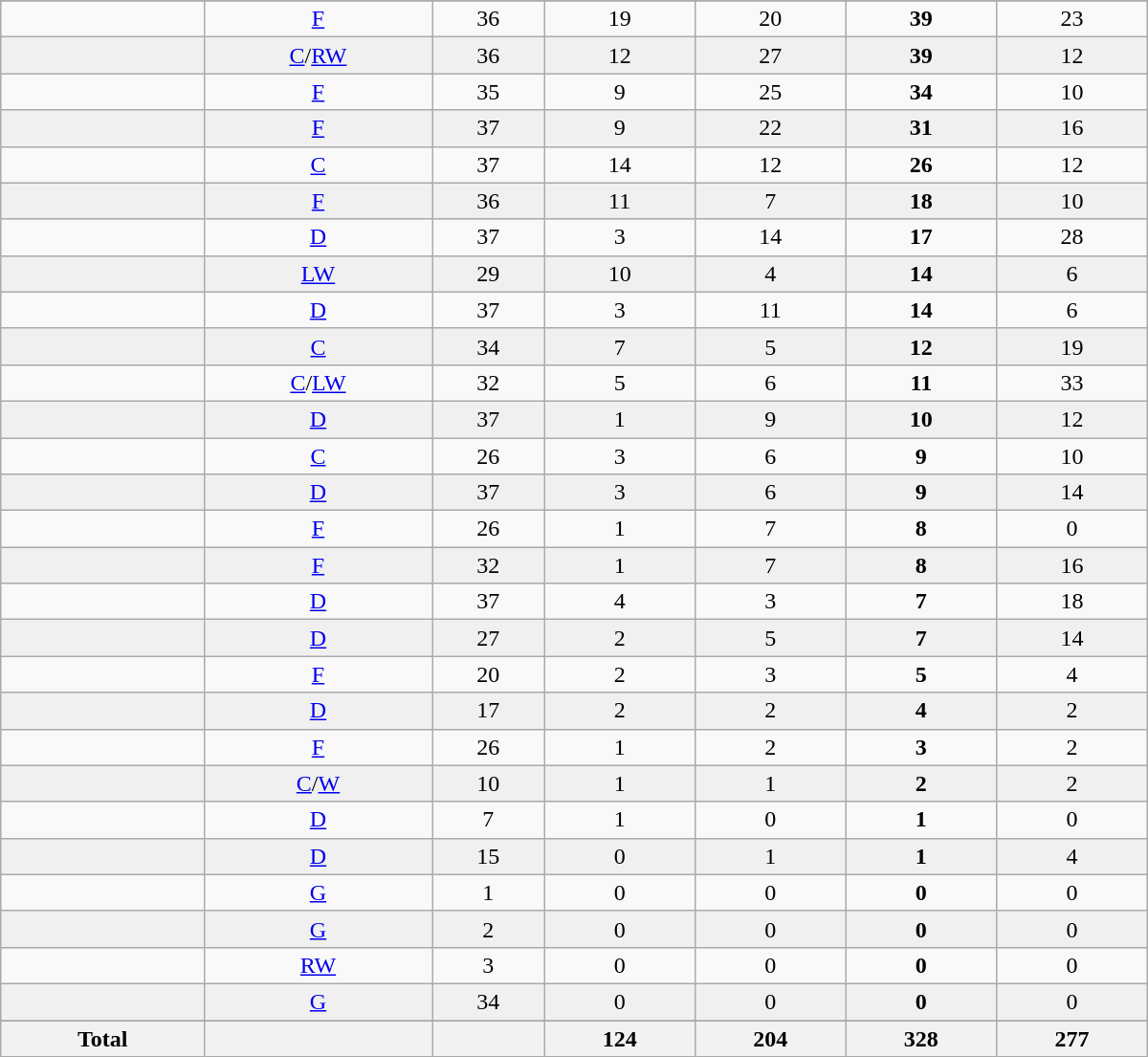<table class="wikitable sortable" width ="800">
<tr align="center">
</tr>
<tr align="center" bgcolor="">
<td></td>
<td><a href='#'>F</a></td>
<td>36</td>
<td>19</td>
<td>20</td>
<td><strong>39</strong></td>
<td>23</td>
</tr>
<tr align="center" bgcolor="f0f0f0">
<td></td>
<td><a href='#'>C</a>/<a href='#'>RW</a></td>
<td>36</td>
<td>12</td>
<td>27</td>
<td><strong>39</strong></td>
<td>12</td>
</tr>
<tr align="center" bgcolor="">
<td></td>
<td><a href='#'>F</a></td>
<td>35</td>
<td>9</td>
<td>25</td>
<td><strong>34</strong></td>
<td>10</td>
</tr>
<tr align="center" bgcolor="f0f0f0">
<td></td>
<td><a href='#'>F</a></td>
<td>37</td>
<td>9</td>
<td>22</td>
<td><strong>31</strong></td>
<td>16</td>
</tr>
<tr align="center" bgcolor="">
<td></td>
<td><a href='#'>C</a></td>
<td>37</td>
<td>14</td>
<td>12</td>
<td><strong>26</strong></td>
<td>12</td>
</tr>
<tr align="center" bgcolor="f0f0f0">
<td></td>
<td><a href='#'>F</a></td>
<td>36</td>
<td>11</td>
<td>7</td>
<td><strong>18</strong></td>
<td>10</td>
</tr>
<tr align="center" bgcolor="">
<td></td>
<td><a href='#'>D</a></td>
<td>37</td>
<td>3</td>
<td>14</td>
<td><strong>17</strong></td>
<td>28</td>
</tr>
<tr align="center" bgcolor="f0f0f0">
<td></td>
<td><a href='#'>LW</a></td>
<td>29</td>
<td>10</td>
<td>4</td>
<td><strong>14</strong></td>
<td>6</td>
</tr>
<tr align="center" bgcolor="">
<td></td>
<td><a href='#'>D</a></td>
<td>37</td>
<td>3</td>
<td>11</td>
<td><strong>14</strong></td>
<td>6</td>
</tr>
<tr align="center" bgcolor="f0f0f0">
<td></td>
<td><a href='#'>C</a></td>
<td>34</td>
<td>7</td>
<td>5</td>
<td><strong>12</strong></td>
<td>19</td>
</tr>
<tr align="center" bgcolor="">
<td></td>
<td><a href='#'>C</a>/<a href='#'>LW</a></td>
<td>32</td>
<td>5</td>
<td>6</td>
<td><strong>11</strong></td>
<td>33</td>
</tr>
<tr align="center" bgcolor="f0f0f0">
<td></td>
<td><a href='#'>D</a></td>
<td>37</td>
<td>1</td>
<td>9</td>
<td><strong>10</strong></td>
<td>12</td>
</tr>
<tr align="center" bgcolor="">
<td></td>
<td><a href='#'>C</a></td>
<td>26</td>
<td>3</td>
<td>6</td>
<td><strong>9</strong></td>
<td>10</td>
</tr>
<tr align="center" bgcolor="f0f0f0">
<td></td>
<td><a href='#'>D</a></td>
<td>37</td>
<td>3</td>
<td>6</td>
<td><strong>9</strong></td>
<td>14</td>
</tr>
<tr align="center" bgcolor="">
<td></td>
<td><a href='#'>F</a></td>
<td>26</td>
<td>1</td>
<td>7</td>
<td><strong>8</strong></td>
<td>0</td>
</tr>
<tr align="center" bgcolor="f0f0f0">
<td></td>
<td><a href='#'>F</a></td>
<td>32</td>
<td>1</td>
<td>7</td>
<td><strong>8</strong></td>
<td>16</td>
</tr>
<tr align="center" bgcolor="">
<td></td>
<td><a href='#'>D</a></td>
<td>37</td>
<td>4</td>
<td>3</td>
<td><strong>7</strong></td>
<td>18</td>
</tr>
<tr align="center" bgcolor="f0f0f0">
<td></td>
<td><a href='#'>D</a></td>
<td>27</td>
<td>2</td>
<td>5</td>
<td><strong>7</strong></td>
<td>14</td>
</tr>
<tr align="center" bgcolor="">
<td></td>
<td><a href='#'>F</a></td>
<td>20</td>
<td>2</td>
<td>3</td>
<td><strong>5</strong></td>
<td>4</td>
</tr>
<tr align="center" bgcolor="f0f0f0">
<td></td>
<td><a href='#'>D</a></td>
<td>17</td>
<td>2</td>
<td>2</td>
<td><strong>4</strong></td>
<td>2</td>
</tr>
<tr align="center" bgcolor="">
<td></td>
<td><a href='#'>F</a></td>
<td>26</td>
<td>1</td>
<td>2</td>
<td><strong>3</strong></td>
<td>2</td>
</tr>
<tr align="center" bgcolor="f0f0f0">
<td></td>
<td><a href='#'>C</a>/<a href='#'>W</a></td>
<td>10</td>
<td>1</td>
<td>1</td>
<td><strong>2</strong></td>
<td>2</td>
</tr>
<tr align="center" bgcolor="">
<td></td>
<td><a href='#'>D</a></td>
<td>7</td>
<td>1</td>
<td>0</td>
<td><strong>1</strong></td>
<td>0</td>
</tr>
<tr align="center" bgcolor="f0f0f0">
<td></td>
<td><a href='#'>D</a></td>
<td>15</td>
<td>0</td>
<td>1</td>
<td><strong>1</strong></td>
<td>4</td>
</tr>
<tr align="center" bgcolor="">
<td></td>
<td><a href='#'>G</a></td>
<td>1</td>
<td>0</td>
<td>0</td>
<td><strong>0</strong></td>
<td>0</td>
</tr>
<tr align="center" bgcolor="f0f0f0">
<td></td>
<td><a href='#'>G</a></td>
<td>2</td>
<td>0</td>
<td>0</td>
<td><strong>0</strong></td>
<td>0</td>
</tr>
<tr align="center" bgcolor="">
<td></td>
<td><a href='#'>RW</a></td>
<td>3</td>
<td>0</td>
<td>0</td>
<td><strong>0</strong></td>
<td>0</td>
</tr>
<tr align="center" bgcolor="f0f0f0">
<td></td>
<td><a href='#'>G</a></td>
<td>34</td>
<td>0</td>
<td>0</td>
<td><strong>0</strong></td>
<td>0</td>
</tr>
<tr align="center" bgcolor="">
</tr>
<tr>
<th>Total</th>
<th></th>
<th></th>
<th>124</th>
<th>204</th>
<th>328</th>
<th>277</th>
</tr>
</table>
